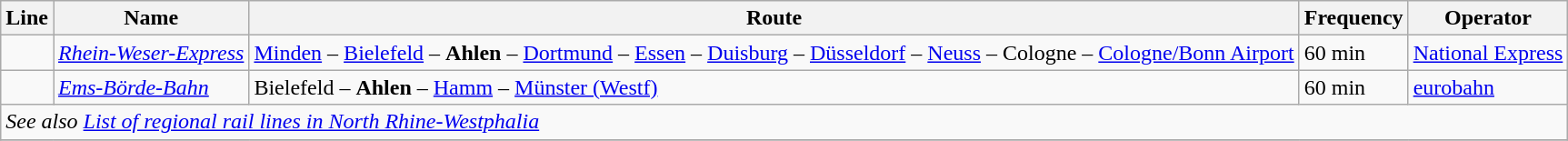<table class="wikitable">
<tr>
<th>Line</th>
<th>Name</th>
<th>Route</th>
<th>Frequency</th>
<th>Operator</th>
</tr>
<tr>
<td></td>
<td><em><a href='#'>Rhein-Weser-Express</a></em></td>
<td><a href='#'>Minden</a> – <a href='#'>Bielefeld</a> – <strong>Ahlen</strong> –  <a href='#'>Dortmund</a> – <a href='#'>Essen</a> – <a href='#'>Duisburg</a> – <a href='#'>Düsseldorf</a> – <a href='#'>Neuss</a> – Cologne – <a href='#'>Cologne/Bonn Airport</a></td>
<td>60 min</td>
<td><a href='#'>National Express</a></td>
</tr>
<tr>
<td></td>
<td><em><a href='#'>Ems-Börde-Bahn</a></em></td>
<td>Bielefeld – <strong>Ahlen</strong> – <a href='#'>Hamm</a> – <a href='#'>Münster (Westf)</a></td>
<td>60 min</td>
<td><a href='#'>eurobahn</a></td>
</tr>
<tr>
<td colspan="5"><em>See also <a href='#'>List of regional rail lines in North Rhine-Westphalia</a></em></td>
</tr>
<tr>
</tr>
</table>
